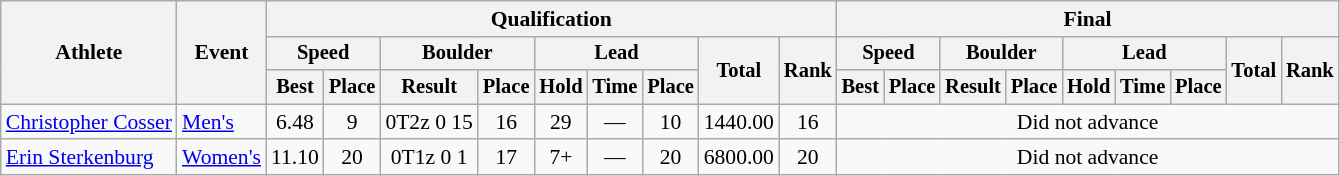<table class="wikitable" style="font-size:90%">
<tr>
<th rowspan="3">Athlete</th>
<th rowspan="3">Event</th>
<th colspan="9">Qualification</th>
<th colspan="9">Final</th>
</tr>
<tr style="font-size: 95%">
<th colspan="2">Speed</th>
<th colspan="2">Boulder</th>
<th colspan="3">Lead</th>
<th rowspan="2">Total</th>
<th rowspan="2">Rank</th>
<th colspan="2">Speed</th>
<th colspan="2">Boulder</th>
<th colspan="3">Lead</th>
<th rowspan="2">Total</th>
<th rowspan="2">Rank</th>
</tr>
<tr style="font-size: 95%">
<th>Best</th>
<th>Place</th>
<th>Result</th>
<th>Place</th>
<th>Hold</th>
<th>Time</th>
<th>Place</th>
<th>Best</th>
<th>Place</th>
<th>Result</th>
<th>Place</th>
<th>Hold</th>
<th>Time</th>
<th>Place</th>
</tr>
<tr align="center">
<td align="left"><a href='#'>Christopher Cosser</a></td>
<td align="left"><a href='#'>Men's</a></td>
<td>6.48</td>
<td>9</td>
<td>0T2z 0 15</td>
<td>16</td>
<td>29</td>
<td>—</td>
<td>10</td>
<td>1440.00</td>
<td>16</td>
<td colspan=9>Did not advance</td>
</tr>
<tr align="center">
<td align="left"><a href='#'>Erin Sterkenburg</a></td>
<td align="left"><a href='#'>Women's</a></td>
<td>11.10</td>
<td>20</td>
<td>0T1z 0 1</td>
<td>17</td>
<td>7+</td>
<td>—</td>
<td>20</td>
<td>6800.00</td>
<td>20</td>
<td colspan=9>Did not advance</td>
</tr>
</table>
